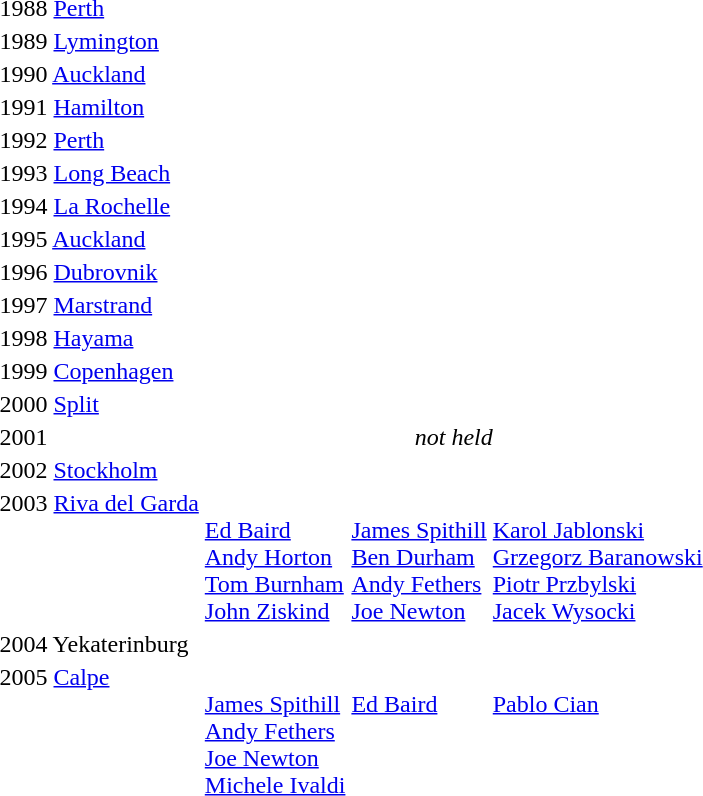<table>
<tr>
<td>1988 <a href='#'>Perth</a></td>
<td></td>
<td></td>
<td></td>
</tr>
<tr>
<td>1989 <a href='#'>Lymington</a></td>
<td></td>
<td></td>
<td></td>
</tr>
<tr>
<td>1990 <a href='#'>Auckland</a></td>
<td></td>
<td></td>
<td></td>
</tr>
<tr>
<td>1991 <a href='#'>Hamilton</a></td>
<td></td>
<td></td>
<td></td>
</tr>
<tr>
<td>1992 <a href='#'>Perth</a></td>
<td></td>
<td></td>
<td></td>
</tr>
<tr>
<td>1993 <a href='#'>Long Beach</a></td>
<td></td>
<td></td>
<td></td>
</tr>
<tr>
<td>1994 <a href='#'>La Rochelle</a></td>
<td></td>
<td></td>
<td></td>
</tr>
<tr>
<td>1995 <a href='#'>Auckland</a></td>
<td></td>
<td></td>
<td></td>
</tr>
<tr>
<td>1996 <a href='#'>Dubrovnik</a></td>
<td></td>
<td></td>
<td></td>
</tr>
<tr>
<td>1997 <a href='#'>Marstrand</a></td>
<td></td>
<td></td>
<td></td>
</tr>
<tr>
<td>1998 <a href='#'>Hayama</a></td>
<td></td>
<td></td>
<td></td>
</tr>
<tr>
<td>1999 <a href='#'>Copenhagen</a></td>
<td></td>
<td></td>
<td></td>
</tr>
<tr>
<td>2000 <a href='#'>Split</a></td>
<td></td>
<td></td>
<td></td>
</tr>
<tr>
<td>2001</td>
<td colspan="3" style="text-align:center;"><em>not held</em></td>
</tr>
<tr>
<td>2002 <a href='#'>Stockholm</a></td>
<td></td>
<td></td>
<td></td>
</tr>
<tr valign=top>
<td>2003 <a href='#'>Riva del Garda</a></td>
<td><br><a href='#'>Ed Baird</a><br><a href='#'>Andy Horton</a><br><a href='#'>Tom Burnham</a><br><a href='#'>John Ziskind</a></td>
<td><br><a href='#'>James Spithill</a><br><a href='#'>Ben Durham</a><br><a href='#'>Andy Fethers</a><br><a href='#'>Joe Newton</a></td>
<td><br><a href='#'>Karol Jablonski</a><br><a href='#'>Grzegorz Baranowski</a><br><a href='#'>Piotr Przbylski</a><br><a href='#'>Jacek Wysocki</a></td>
</tr>
<tr>
<td>2004 Yekaterinburg</td>
<td></td>
<td></td>
<td></td>
</tr>
<tr valign=top>
<td>2005 <a href='#'>Calpe</a></td>
<td><br><a href='#'>James Spithill</a><br><a href='#'>Andy Fethers</a><br><a href='#'>Joe Newton</a><br><a href='#'>Michele Ivaldi</a></td>
<td><br><a href='#'>Ed Baird</a></td>
<td><br><a href='#'>Pablo Cian</a></td>
</tr>
</table>
